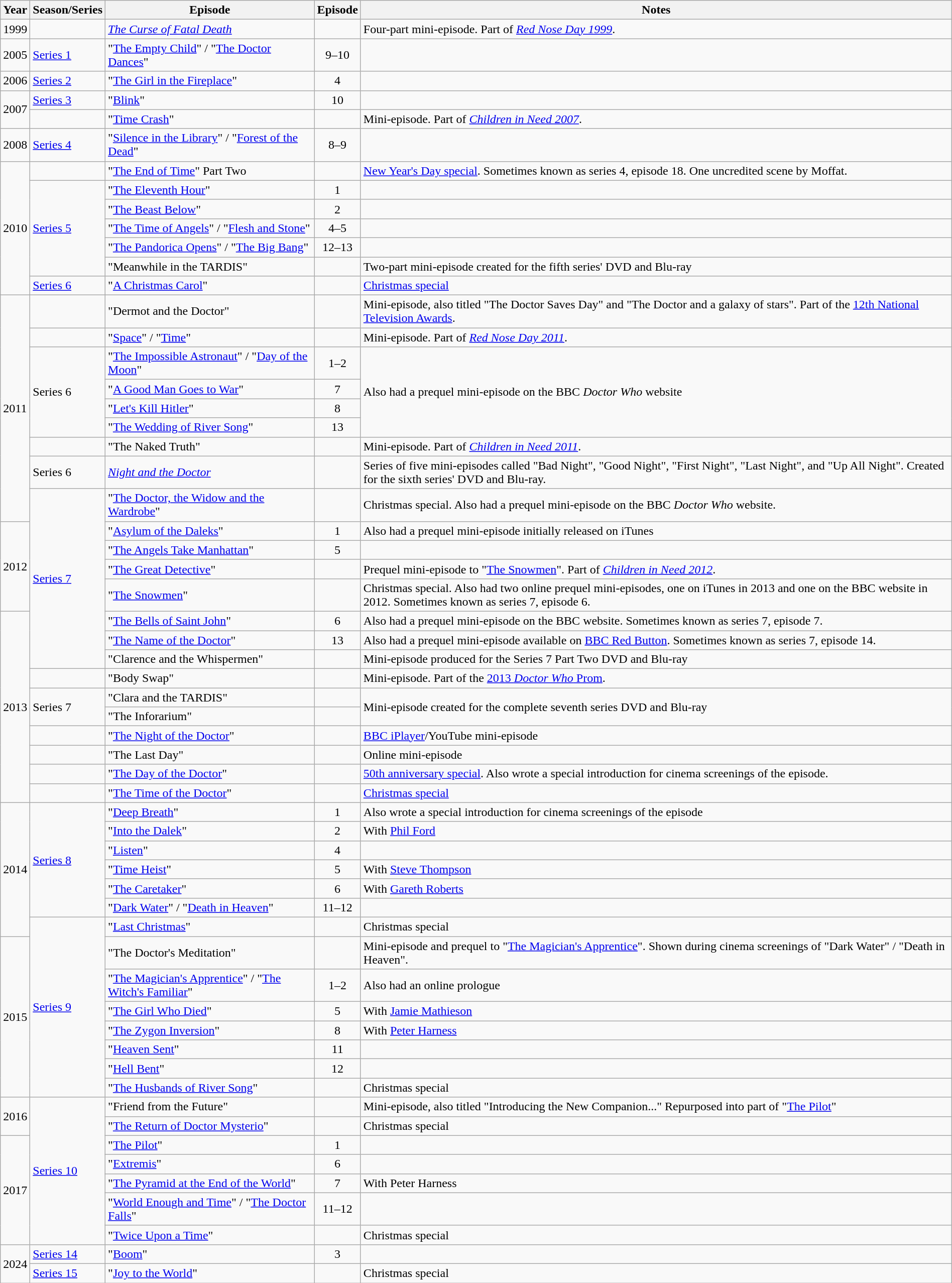<table class="wikitable plainrowheaders" style="width:100%;">
<tr>
<th>Year</th>
<th>Season/Series</th>
<th>Episode</th>
<th>Episode </th>
<th>Notes</th>
</tr>
<tr>
<td>1999</td>
<td></td>
<td><em><a href='#'>The Curse of Fatal Death</a></em></td>
<td></td>
<td>Four-part mini-episode. Part of <em><a href='#'>Red Nose Day 1999</a></em>.</td>
</tr>
<tr>
<td>2005</td>
<td><a href='#'>Series 1</a></td>
<td>"<a href='#'>The Empty Child</a>" / "<a href='#'>The Doctor Dances</a>"</td>
<td style="text-align: center">9–10</td>
<td></td>
</tr>
<tr>
<td>2006</td>
<td><a href='#'>Series 2</a></td>
<td>"<a href='#'>The Girl in the Fireplace</a>"</td>
<td style="text-align: center">4</td>
<td></td>
</tr>
<tr>
<td rowspan="2">2007</td>
<td><a href='#'>Series 3</a></td>
<td>"<a href='#'>Blink</a>"</td>
<td style="text-align: center">10</td>
<td></td>
</tr>
<tr>
<td></td>
<td>"<a href='#'>Time Crash</a>"</td>
<td></td>
<td>Mini-episode. Part of <em><a href='#'>Children in Need 2007</a></em>.</td>
</tr>
<tr>
<td>2008</td>
<td><a href='#'>Series 4</a></td>
<td>"<a href='#'>Silence in the Library</a>" / "<a href='#'>Forest of the Dead</a>"</td>
<td style="text-align: center">8–9</td>
<td></td>
</tr>
<tr>
<td rowspan="7">2010</td>
<td></td>
<td>"<a href='#'>The End of Time</a>" Part Two</td>
<td></td>
<td><a href='#'>New Year's Day special</a>. Sometimes known as series 4, episode 18. One uncredited scene by Moffat.</td>
</tr>
<tr>
<td rowspan="5"><a href='#'>Series 5</a></td>
<td>"<a href='#'>The Eleventh Hour</a>"</td>
<td style="text-align: center">1</td>
<td></td>
</tr>
<tr>
<td>"<a href='#'>The Beast Below</a>"</td>
<td style="text-align: center">2</td>
<td></td>
</tr>
<tr>
<td>"<a href='#'>The Time of Angels</a>" / "<a href='#'>Flesh and Stone</a>"</td>
<td style="text-align: center">4–5</td>
<td></td>
</tr>
<tr>
<td>"<a href='#'>The Pandorica Opens</a>" / "<a href='#'>The Big Bang</a>"</td>
<td style="text-align: center">12–13</td>
<td></td>
</tr>
<tr>
<td>"Meanwhile in the TARDIS"</td>
<td></td>
<td>Two-part mini-episode created for the fifth series' DVD and Blu-ray</td>
</tr>
<tr>
<td><a href='#'>Series 6</a></td>
<td>"<a href='#'>A Christmas Carol</a>"</td>
<td></td>
<td><a href='#'>Christmas special</a></td>
</tr>
<tr>
<td rowspan="9">2011</td>
<td></td>
<td>"Dermot and the Doctor"</td>
<td></td>
<td>Mini-episode, also titled "The Doctor Saves Day"  and "The Doctor and a galaxy of stars". Part of the <a href='#'>12th National Television Awards</a>.</td>
</tr>
<tr>
<td></td>
<td>"<a href='#'>Space</a>" / "<a href='#'>Time</a>"</td>
<td></td>
<td>Mini-episode. Part of <em><a href='#'>Red Nose Day 2011</a></em>.</td>
</tr>
<tr>
<td rowspan="4">Series 6</td>
<td>"<a href='#'>The Impossible Astronaut</a>" / "<a href='#'>Day of the Moon</a>"</td>
<td style="text-align: center">1–2</td>
<td rowspan="4">Also had a prequel mini-episode on the BBC <em>Doctor Who</em> website</td>
</tr>
<tr>
<td>"<a href='#'>A Good Man Goes to War</a>"</td>
<td style="text-align: center">7</td>
</tr>
<tr>
<td>"<a href='#'>Let's Kill Hitler</a>"</td>
<td style="text-align: center">8</td>
</tr>
<tr>
<td>"<a href='#'>The Wedding of River Song</a>"</td>
<td style="text-align: center">13</td>
</tr>
<tr>
<td></td>
<td>"The Naked Truth"</td>
<td></td>
<td>Mini-episode. Part of <em><a href='#'>Children in Need 2011</a></em>.</td>
</tr>
<tr>
<td>Series 6</td>
<td><em><a href='#'>Night and the Doctor</a></em></td>
<td></td>
<td>Series of five mini-episodes called "Bad Night", "Good Night", "First Night", "Last Night", and "Up All Night". Created for the sixth series' DVD and Blu-ray.</td>
</tr>
<tr>
<td rowspan="8"><a href='#'>Series 7</a></td>
<td>"<a href='#'>The Doctor, the Widow and the Wardrobe</a>"</td>
<td></td>
<td>Christmas special. Also had a prequel mini-episode on the BBC <em>Doctor Who</em> website.</td>
</tr>
<tr>
<td rowspan="4">2012</td>
<td>"<a href='#'>Asylum of the Daleks</a>"</td>
<td style="text-align: center">1</td>
<td>Also had a prequel mini-episode initially released on iTunes</td>
</tr>
<tr>
<td>"<a href='#'>The Angels Take Manhattan</a>"</td>
<td style="text-align: center">5</td>
<td></td>
</tr>
<tr>
<td>"<a href='#'>The Great Detective</a>"</td>
<td></td>
<td>Prequel mini-episode to "<a href='#'>The Snowmen</a>". Part of <em><a href='#'>Children in Need 2012</a></em>.</td>
</tr>
<tr>
<td>"<a href='#'>The Snowmen</a>"</td>
<td></td>
<td>Christmas special. Also had two online prequel mini-episodes, one on iTunes in 2013 and one on the BBC website in 2012. Sometimes known as series 7, episode 6.</td>
</tr>
<tr>
<td rowspan="10">2013</td>
<td>"<a href='#'>The Bells of Saint John</a>"</td>
<td style="text-align: center">6</td>
<td>Also had a prequel mini-episode on the BBC website. Sometimes known as series 7, episode 7.</td>
</tr>
<tr>
<td>"<a href='#'>The Name of the Doctor</a>"</td>
<td style="text-align: center">13</td>
<td>Also had a prequel mini-episode available on <a href='#'>BBC Red Button</a>. Sometimes known as series 7, episode 14.</td>
</tr>
<tr>
<td>"Clarence and the Whispermen"</td>
<td></td>
<td>Mini-episode produced for the Series 7 Part Two DVD and Blu-ray</td>
</tr>
<tr>
<td></td>
<td>"Body Swap"</td>
<td></td>
<td>Mini-episode. Part of the <a href='#'>2013 <em>Doctor Who</em> Prom</a>.</td>
</tr>
<tr>
<td rowspan="2">Series 7</td>
<td>"Clara and the TARDIS"</td>
<td></td>
<td rowspan="2">Mini-episode created for the complete seventh series DVD and Blu-ray</td>
</tr>
<tr>
<td>"The Inforarium"</td>
<td></td>
</tr>
<tr>
<td></td>
<td>"<a href='#'>The Night of the Doctor</a>"</td>
<td></td>
<td><a href='#'>BBC iPlayer</a>/YouTube mini-episode</td>
</tr>
<tr>
<td></td>
<td>"The Last Day"</td>
<td></td>
<td>Online mini-episode</td>
</tr>
<tr>
<td></td>
<td>"<a href='#'>The Day of the Doctor</a>"</td>
<td></td>
<td><a href='#'>50th anniversary special</a>. Also wrote a special introduction for cinema screenings of the episode.</td>
</tr>
<tr>
<td></td>
<td>"<a href='#'>The Time of the Doctor</a>"</td>
<td></td>
<td><a href='#'>Christmas special</a></td>
</tr>
<tr>
<td rowspan="7">2014</td>
<td rowspan="6"><a href='#'>Series 8</a></td>
<td>"<a href='#'>Deep Breath</a>"</td>
<td style="text-align: center">1</td>
<td>Also wrote a special introduction for cinema screenings of the episode</td>
</tr>
<tr>
<td>"<a href='#'>Into the Dalek</a>"</td>
<td style="text-align: center">2</td>
<td>With <a href='#'>Phil Ford</a></td>
</tr>
<tr>
<td>"<a href='#'>Listen</a>"</td>
<td style="text-align: center">4</td>
<td></td>
</tr>
<tr>
<td>"<a href='#'>Time Heist</a>"</td>
<td style="text-align: center">5</td>
<td>With <a href='#'>Steve Thompson</a></td>
</tr>
<tr>
<td>"<a href='#'>The Caretaker</a>"</td>
<td style="text-align: center">6</td>
<td>With <a href='#'>Gareth Roberts</a></td>
</tr>
<tr>
<td>"<a href='#'>Dark Water</a>" / "<a href='#'>Death in Heaven</a>"</td>
<td style="text-align: center">11–12</td>
<td></td>
</tr>
<tr>
<td rowspan=8><a href='#'>Series 9</a></td>
<td>"<a href='#'>Last Christmas</a>"</td>
<td></td>
<td>Christmas special</td>
</tr>
<tr>
<td rowspan=7>2015</td>
<td>"The Doctor's Meditation"</td>
<td></td>
<td>Mini-episode and prequel to "<a href='#'>The Magician's Apprentice</a>". Shown during cinema screenings of "Dark Water" / "Death in Heaven".</td>
</tr>
<tr>
<td>"<a href='#'>The Magician's Apprentice</a>" / "<a href='#'>The Witch's Familiar</a>"</td>
<td style="text-align: center">1–2</td>
<td>Also had an online prologue</td>
</tr>
<tr>
<td>"<a href='#'>The Girl Who Died</a>"</td>
<td style="text-align: center">5</td>
<td>With <a href='#'>Jamie Mathieson</a></td>
</tr>
<tr>
<td>"<a href='#'>The Zygon Inversion</a>"</td>
<td style="text-align: center">8</td>
<td>With <a href='#'>Peter Harness</a></td>
</tr>
<tr>
<td>"<a href='#'>Heaven Sent</a>"</td>
<td style="text-align: center">11</td>
<td></td>
</tr>
<tr>
<td>"<a href='#'>Hell Bent</a>"</td>
<td style="text-align: center">12</td>
<td></td>
</tr>
<tr>
<td>"<a href='#'>The Husbands of River Song</a>"</td>
<td></td>
<td>Christmas special</td>
</tr>
<tr>
<td rowspan="2">2016</td>
<td rowspan="7"><a href='#'>Series 10</a></td>
<td>"Friend from the Future"</td>
<td></td>
<td>Mini-episode, also titled "Introducing the New Companion..." Repurposed into part of "<a href='#'>The Pilot</a>"</td>
</tr>
<tr>
<td>"<a href='#'>The Return of Doctor Mysterio</a>"</td>
<td></td>
<td>Christmas special</td>
</tr>
<tr>
<td rowspan="5">2017</td>
<td>"<a href='#'>The Pilot</a>"</td>
<td style="text-align: center">1</td>
<td></td>
</tr>
<tr>
<td>"<a href='#'>Extremis</a>"</td>
<td style="text-align: center">6</td>
<td></td>
</tr>
<tr>
<td>"<a href='#'>The Pyramid at the End of the World</a>"</td>
<td style="text-align: center">7</td>
<td>With Peter Harness</td>
</tr>
<tr>
<td>"<a href='#'>World Enough and Time</a>" / "<a href='#'>The Doctor Falls</a>"</td>
<td style="text-align: center">11–12</td>
<td></td>
</tr>
<tr>
<td>"<a href='#'>Twice Upon a Time</a>"</td>
<td></td>
<td>Christmas special</td>
</tr>
<tr>
<td rowspan="2">2024</td>
<td><a href='#'>Series 14</a></td>
<td>"<a href='#'>Boom</a>"</td>
<td style="text-align: center">3</td>
</tr>
<tr>
<td><a href='#'>Series 15</a></td>
<td>"<a href='#'>Joy to the World</a>"</td>
<td></td>
<td>Christmas special</td>
</tr>
</table>
